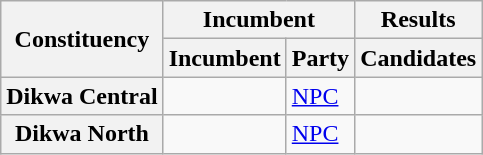<table class="wikitable sortable">
<tr>
<th rowspan="2">Constituency</th>
<th colspan="2">Incumbent</th>
<th>Results</th>
</tr>
<tr valign="bottom">
<th>Incumbent</th>
<th>Party</th>
<th>Candidates</th>
</tr>
<tr>
<th>Dikwa Central</th>
<td></td>
<td><a href='#'>NPC</a></td>
<td nowrap=""></td>
</tr>
<tr>
<th>Dikwa North</th>
<td></td>
<td><a href='#'>NPC</a></td>
<td nowrap=""></td>
</tr>
</table>
